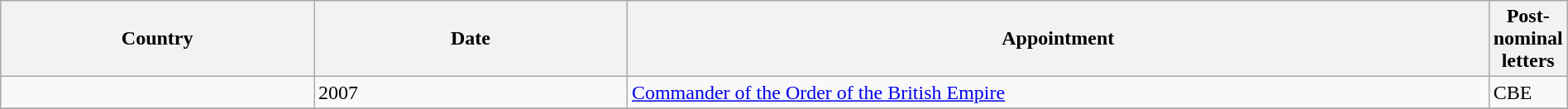<table class="wikitable" style="width:100%;">
<tr>
<th style="width:20%;">Country</th>
<th style="width:20%;">Date</th>
<th style="width:55%;">Appointment</th>
<th style="width:5%;">Post-nominal letters</th>
</tr>
<tr>
<td></td>
<td>2007</td>
<td><a href='#'>Commander of the Order of the British Empire</a></td>
<td>CBE</td>
</tr>
<tr>
</tr>
</table>
